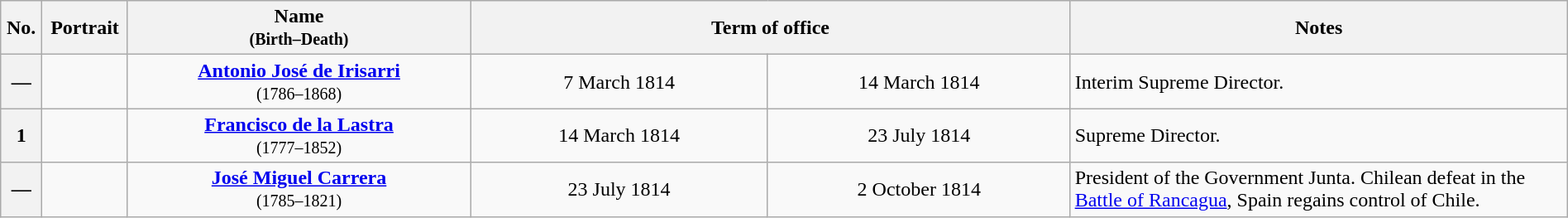<table class="wikitable" width="100%" style="text-align: center;">
<tr>
<th width="2%">No.</th>
<th width="5%">Portrait</th>
<th width="20%">Name<br><small>(Birth–Death)</small></th>
<th colspan="2" width="35%">Term of office</th>
<th width="29%">Notes</th>
</tr>
<tr>
<th>—</th>
<td></td>
<td><strong><a href='#'>Antonio José de Irisarri</a></strong><br><small>(1786–1868)</small></td>
<td>7 March 1814</td>
<td>14 March 1814</td>
<td align=left>Interim Supreme Director.</td>
</tr>
<tr>
<th>1</th>
<td></td>
<td><strong><a href='#'>Francisco de la Lastra</a></strong><br><small>(1777–1852)</small></td>
<td>14 March 1814</td>
<td>23 July 1814</td>
<td align=left>Supreme Director.</td>
</tr>
<tr>
<th>—</th>
<td></td>
<td><strong><a href='#'>José Miguel Carrera</a></strong><br><small>(1785–1821)</small></td>
<td>23 July 1814</td>
<td>2 October 1814</td>
<td align=left>President of the Government Junta. Chilean defeat in the <a href='#'>Battle of Rancagua</a>, Spain regains control of Chile.</td>
</tr>
</table>
